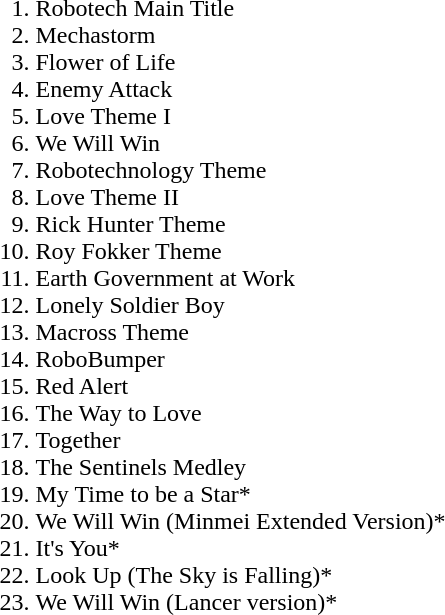<table>
<tr>
<td valign=top class="small"><br><ol><li>Robotech Main Title</li><li>Mechastorm</li><li>Flower of Life</li><li>Enemy Attack</li><li>Love Theme I</li><li>We Will Win</li><li>Robotechnology Theme</li><li>Love Theme II</li><li>Rick Hunter Theme</li><li>Roy Fokker Theme</li><li>Earth Government at Work</li><li>Lonely Soldier Boy</li><li>Macross Theme</li><li>RoboBumper</li><li>Red Alert</li><li>The Way to Love</li><li>Together</li><li>The Sentinels Medley</li><li>My Time to be a Star*</li><li>We Will Win (Minmei Extended Version)*</li><li>It's You*</li><li>Look Up (The Sky is Falling)*</li><li>We Will Win (Lancer version)*</li></ol></td>
</tr>
</table>
